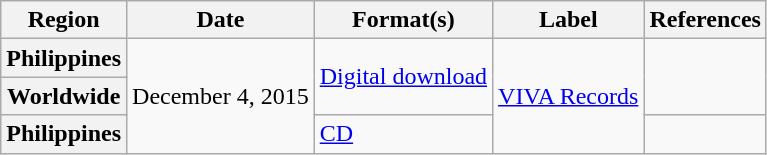<table class="wikitable plainrowheaders">
<tr>
<th scope="col">Region</th>
<th scope="col">Date</th>
<th scope="col">Format(s)</th>
<th scope="col">Label</th>
<th scope="col">References</th>
</tr>
<tr>
<th scope="row">Philippines</th>
<td rowspan="3">December 4, 2015</td>
<td rowspan="2"><a href='#'>Digital download</a></td>
<td rowspan="3"><a href='#'>VIVA Records</a></td>
<td rowspan="2"></td>
</tr>
<tr>
<th scope="row">Worldwide</th>
</tr>
<tr>
<th scope="row">Philippines</th>
<td rowspan="2"><a href='#'>CD</a></td>
<td></td>
</tr>
</table>
